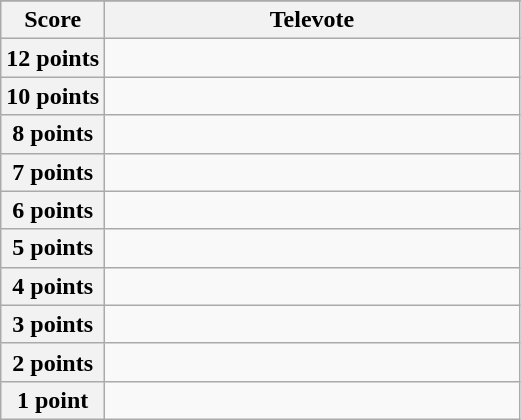<table class="wikitable">
<tr>
</tr>
<tr>
<th scope="col" width="20%">Score</th>
<th scope="col">Televote</th>
</tr>
<tr>
<th scope="row">12 points</th>
<td></td>
</tr>
<tr>
<th scope="row">10 points</th>
<td></td>
</tr>
<tr>
<th scope="row">8 points</th>
<td></td>
</tr>
<tr>
<th scope="row">7 points</th>
<td></td>
</tr>
<tr>
<th scope="row">6 points</th>
<td></td>
</tr>
<tr>
<th scope="row">5 points</th>
<td></td>
</tr>
<tr>
<th scope="row">4 points</th>
<td></td>
</tr>
<tr>
<th scope="row">3 points</th>
<td></td>
</tr>
<tr>
<th scope="row">2 points</th>
<td></td>
</tr>
<tr>
<th scope="row">1 point</th>
<td></td>
</tr>
</table>
